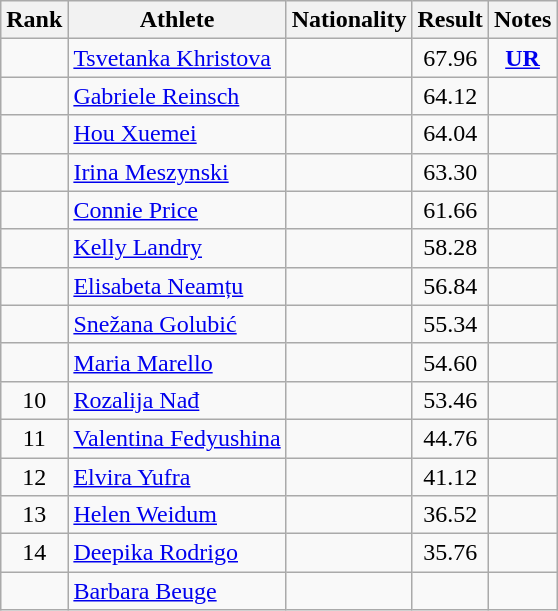<table class="wikitable sortable" style="text-align:center">
<tr>
<th>Rank</th>
<th>Athlete</th>
<th>Nationality</th>
<th>Result</th>
<th>Notes</th>
</tr>
<tr>
<td></td>
<td align=left><a href='#'>Tsvetanka Khristova</a></td>
<td align=left></td>
<td>67.96</td>
<td><strong><a href='#'>UR</a></strong></td>
</tr>
<tr>
<td></td>
<td align=left><a href='#'>Gabriele Reinsch</a></td>
<td align=left></td>
<td>64.12</td>
<td></td>
</tr>
<tr>
<td></td>
<td align=left><a href='#'>Hou Xuemei</a></td>
<td align=left></td>
<td>64.04</td>
<td></td>
</tr>
<tr>
<td></td>
<td align=left><a href='#'>Irina Meszynski</a></td>
<td align=left></td>
<td>63.30</td>
<td></td>
</tr>
<tr>
<td></td>
<td align=left><a href='#'>Connie Price</a></td>
<td align=left></td>
<td>61.66</td>
<td></td>
</tr>
<tr>
<td></td>
<td align=left><a href='#'>Kelly Landry</a></td>
<td align=left></td>
<td>58.28</td>
<td></td>
</tr>
<tr>
<td></td>
<td align=left><a href='#'>Elisabeta Neamțu</a></td>
<td align=left></td>
<td>56.84</td>
<td></td>
</tr>
<tr>
<td></td>
<td align=left><a href='#'>Snežana Golubić</a></td>
<td align=left></td>
<td>55.34</td>
<td></td>
</tr>
<tr>
<td></td>
<td align=left><a href='#'>Maria Marello</a></td>
<td align=left></td>
<td>54.60</td>
<td></td>
</tr>
<tr>
<td>10</td>
<td align=left><a href='#'>Rozalija Nađ</a></td>
<td align=left></td>
<td>53.46</td>
<td></td>
</tr>
<tr>
<td>11</td>
<td align=left><a href='#'>Valentina Fedyushina</a></td>
<td align=left></td>
<td>44.76</td>
<td></td>
</tr>
<tr>
<td>12</td>
<td align=left><a href='#'>Elvira Yufra</a></td>
<td align=left></td>
<td>41.12</td>
<td></td>
</tr>
<tr>
<td>13</td>
<td align=left><a href='#'>Helen Weidum</a></td>
<td align=left></td>
<td>36.52</td>
<td></td>
</tr>
<tr>
<td>14</td>
<td align=left><a href='#'>Deepika Rodrigo</a></td>
<td align=left></td>
<td>35.76</td>
<td></td>
</tr>
<tr>
<td></td>
<td align=left><a href='#'>Barbara Beuge</a></td>
<td align=left></td>
<td></td>
<td></td>
</tr>
</table>
